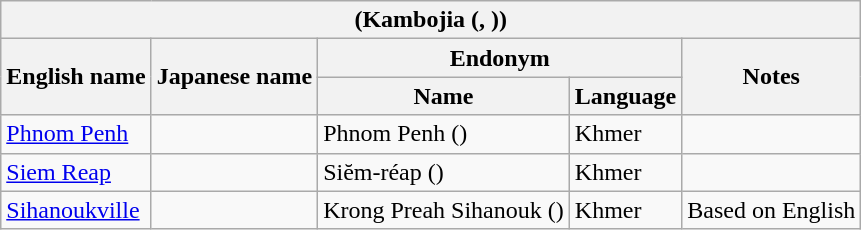<table class="wikitable sortable">
<tr>
<th colspan="5"> (Kambojia (, ))</th>
</tr>
<tr>
<th rowspan="2">English name</th>
<th rowspan="2">Japanese name</th>
<th colspan="2">Endonym</th>
<th rowspan="2">Notes</th>
</tr>
<tr>
<th>Name</th>
<th>Language</th>
</tr>
<tr>
<td><a href='#'>Phnom Penh</a></td>
<td></td>
<td>Phnom Penh ()</td>
<td>Khmer</td>
<td></td>
</tr>
<tr>
<td><a href='#'>Siem Reap</a></td>
<td></td>
<td>Siĕm-réap ()</td>
<td>Khmer</td>
<td></td>
</tr>
<tr>
<td><a href='#'>Sihanoukville</a></td>
<td></td>
<td>Krong Preah Sihanouk ()</td>
<td>Khmer</td>
<td>Based on English</td>
</tr>
</table>
